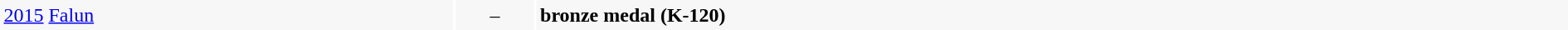<table width=100% cellpadding=3>
<tr bgcolor=f7f7f7>
<td width=29%><a href='#'>2015</a>  <a href='#'>Falun</a></td>
<td width=5% align=center>–</td>
<td><strong>bronze medal (K-120)</strong></td>
</tr>
</table>
